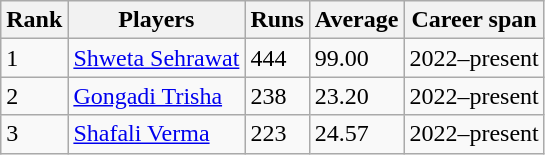<table class="wikitable">
<tr>
<th>Rank</th>
<th>Players</th>
<th>Runs</th>
<th>Average</th>
<th>Career span</th>
</tr>
<tr>
<td>1</td>
<td><a href='#'>Shweta Sehrawat</a></td>
<td>444</td>
<td>99.00</td>
<td>2022–present</td>
</tr>
<tr>
<td>2</td>
<td><a href='#'>Gongadi Trisha</a></td>
<td>238</td>
<td>23.20</td>
<td>2022–present</td>
</tr>
<tr>
<td>3</td>
<td><a href='#'>Shafali Verma</a></td>
<td>223</td>
<td>24.57</td>
<td>2022–present</td>
</tr>
</table>
